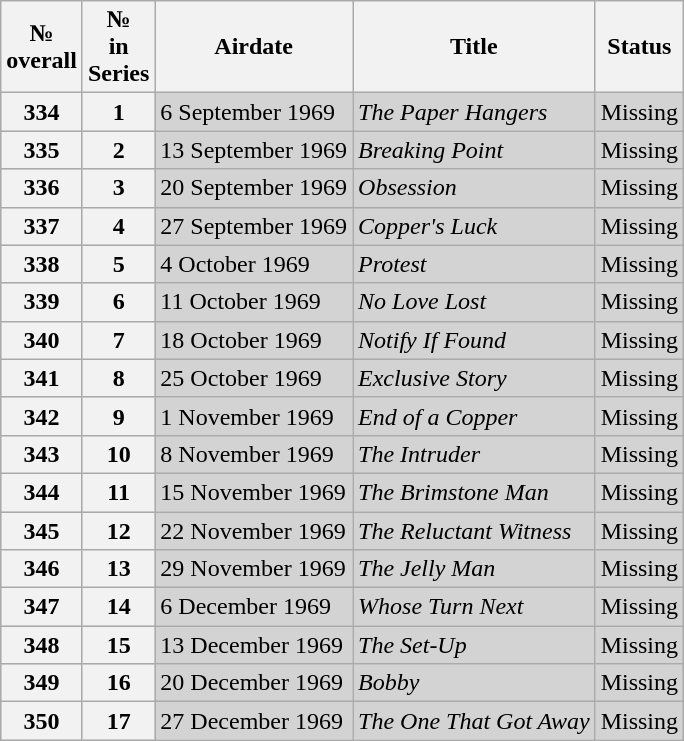<table class="wikitable">
<tr>
<th>№<br>overall</th>
<th>№<br>in<br>Series</th>
<th>Airdate</th>
<th>Title</th>
<th>Status</th>
</tr>
<tr style="background:lightgrey;">
<th style="text-align:center;">334</th>
<th style="text-align:center;">1</th>
<td>6 September 1969</td>
<td><em>The Paper Hangers</em></td>
<td>Missing</td>
</tr>
<tr style="background:lightgrey;">
<th style="text-align:center;">335</th>
<th style="text-align:center;">2</th>
<td>13 September 1969</td>
<td><em>Breaking Point</em></td>
<td>Missing</td>
</tr>
<tr style="background:lightgrey;">
<th style="text-align:center;">336</th>
<th style="text-align:center;">3</th>
<td>20 September 1969</td>
<td><em>Obsession</em></td>
<td>Missing</td>
</tr>
<tr style="background:lightgrey;">
<th style="text-align:center;">337</th>
<th style="text-align:center;">4</th>
<td>27 September 1969</td>
<td><em>Copper's Luck</em></td>
<td>Missing</td>
</tr>
<tr style="background:lightgrey;">
<th style="text-align:center;">338</th>
<th style="text-align:center;">5</th>
<td>4 October 1969</td>
<td><em>Protest</em></td>
<td>Missing</td>
</tr>
<tr style="background:lightgrey;">
<th style="text-align:center;">339</th>
<th style="text-align:center;">6</th>
<td>11 October 1969</td>
<td><em>No Love Lost</em></td>
<td>Missing</td>
</tr>
<tr style="background:lightgrey;">
<th style="text-align:center;">340</th>
<th style="text-align:center;">7</th>
<td>18 October 1969</td>
<td><em>Notify If Found</em></td>
<td>Missing</td>
</tr>
<tr style="background:lightgrey;">
<th style="text-align:center;">341</th>
<th style="text-align:center;">8</th>
<td>25 October 1969</td>
<td><em>Exclusive Story</em></td>
<td>Missing</td>
</tr>
<tr style="background:lightgrey;">
<th style="text-align:center;">342</th>
<th style="text-align:center;">9</th>
<td>1 November 1969</td>
<td><em>End of a Copper</em></td>
<td>Missing</td>
</tr>
<tr style="background:lightgrey;">
<th style="text-align:center;">343</th>
<th style="text-align:center;">10</th>
<td>8 November 1969</td>
<td><em>The Intruder</em></td>
<td>Missing</td>
</tr>
<tr style="background:lightgrey;">
<th style="text-align:center;">344</th>
<th style="text-align:center;">11</th>
<td>15 November 1969</td>
<td><em>The Brimstone Man</em></td>
<td>Missing</td>
</tr>
<tr style="background:lightgrey;">
<th style="text-align:center;">345</th>
<th style="text-align:center;">12</th>
<td>22 November 1969</td>
<td><em>The Reluctant Witness</em></td>
<td>Missing</td>
</tr>
<tr style="background:lightgrey;">
<th style="text-align:center;">346</th>
<th style="text-align:center;">13</th>
<td>29 November 1969</td>
<td><em>The Jelly Man</em></td>
<td>Missing</td>
</tr>
<tr style="background:lightgrey;">
<th style="text-align:center;">347</th>
<th style="text-align:center;">14</th>
<td>6 December 1969</td>
<td><em>Whose Turn Next</em></td>
<td>Missing</td>
</tr>
<tr style="background:lightgrey;">
<th style="text-align:center;">348</th>
<th style="text-align:center;">15</th>
<td>13 December 1969</td>
<td><em>The Set-Up</em></td>
<td>Missing</td>
</tr>
<tr style="background:lightgrey;">
<th style="text-align:center;">349</th>
<th style="text-align:center;">16</th>
<td>20 December 1969</td>
<td><em>Bobby</em></td>
<td>Missing</td>
</tr>
<tr style="background:lightgrey;">
<th style="text-align:center;">350</th>
<th style="text-align:center;">17</th>
<td>27 December 1969</td>
<td><em>The One That Got Away</em></td>
<td>Missing</td>
</tr>
</table>
